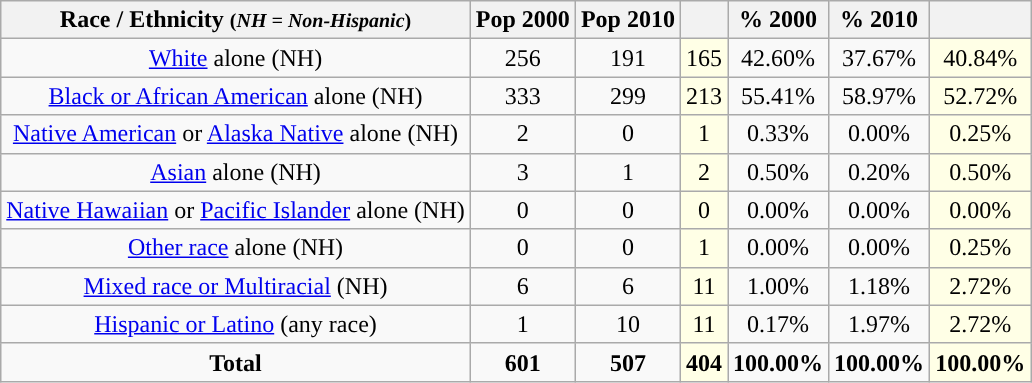<table class="wikitable" style="text-align:center;">
<tr>
<th>Race / Ethnicity <small>(<em>NH = Non-Hispanic</em>)</small></th>
<th>Pop 2000</th>
<th>Pop 2010</th>
<th></th>
<th>% 2000</th>
<th>% 2010</th>
<th></th>
</tr>
<tr>
<td><a href='#'>White</a> alone (NH)</td>
<td>256</td>
<td>191</td>
<td style='background: #ffffe6;'>165</td>
<td>42.60%</td>
<td>37.67%</td>
<td style='background: #ffffe6;'>40.84%</td>
</tr>
<tr>
<td><a href='#'>Black or African American</a> alone (NH)</td>
<td>333</td>
<td>299</td>
<td style='background: #ffffe6;'>213</td>
<td>55.41%</td>
<td>58.97%</td>
<td style='background: #ffffe6;'>52.72%</td>
</tr>
<tr>
<td><a href='#'>Native American</a> or <a href='#'>Alaska Native</a> alone (NH)</td>
<td>2</td>
<td>0</td>
<td style='background: #ffffe6;'>1</td>
<td>0.33%</td>
<td>0.00%</td>
<td style='background: #ffffe6;'>0.25%</td>
</tr>
<tr>
<td><a href='#'>Asian</a> alone (NH)</td>
<td>3</td>
<td>1</td>
<td style='background: #ffffe6;'>2</td>
<td>0.50%</td>
<td>0.20%</td>
<td style='background: #ffffe6;'>0.50%</td>
</tr>
<tr>
<td><a href='#'>Native Hawaiian</a> or <a href='#'>Pacific Islander</a> alone (NH)</td>
<td>0</td>
<td>0</td>
<td style='background: #ffffe6;'>0</td>
<td>0.00%</td>
<td>0.00%</td>
<td style='background: #ffffe6;'>0.00%</td>
</tr>
<tr>
<td><a href='#'>Other race</a> alone (NH)</td>
<td>0</td>
<td>0</td>
<td style='background: #ffffe6;'>1</td>
<td>0.00%</td>
<td>0.00%</td>
<td style='background: #ffffe6;'>0.25%</td>
</tr>
<tr>
<td><a href='#'>Mixed race or Multiracial</a> (NH)</td>
<td>6</td>
<td>6</td>
<td style='background: #ffffe6;'>11</td>
<td>1.00%</td>
<td>1.18%</td>
<td style='background: #ffffe6;'>2.72%</td>
</tr>
<tr>
<td><a href='#'>Hispanic or Latino</a> (any race)</td>
<td>1</td>
<td>10</td>
<td style='background: #ffffe6;'>11</td>
<td>0.17%</td>
<td>1.97%</td>
<td style='background: #ffffe6;'>2.72%</td>
</tr>
<tr>
<td><strong>Total</strong></td>
<td><strong>601</strong></td>
<td><strong>507</strong></td>
<td style='background: #ffffe6;'><strong>404</strong></td>
<td><strong>100.00%</strong></td>
<td><strong>100.00%</strong></td>
<td style='background: #ffffe6;'><strong>100.00%</strong></td>
</tr>
</table>
